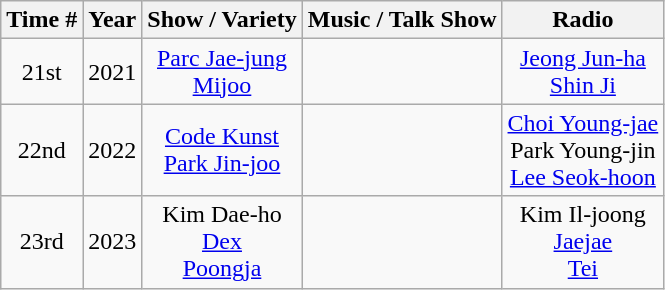<table class="wikitable sortable" style="text-align:center">
<tr>
<th>Time #</th>
<th>Year</th>
<th>Show / Variety</th>
<th>Music / Talk Show</th>
<th>Radio</th>
</tr>
<tr>
<td>21st</td>
<td>2021</td>
<td><a href='#'>Parc Jae-jung</a><br><a href='#'>Mijoo</a></td>
<td></td>
<td><a href='#'>Jeong Jun-ha</a><br><a href='#'>Shin Ji</a></td>
</tr>
<tr>
<td>22nd</td>
<td>2022</td>
<td><a href='#'>Code Kunst</a><br><a href='#'>Park Jin-joo</a></td>
<td></td>
<td><a href='#'>Choi Young-jae</a><br>Park Young-jin<br><a href='#'>Lee Seok-hoon</a></td>
</tr>
<tr>
<td>23rd</td>
<td>2023</td>
<td>Kim Dae-ho<br><a href='#'>Dex</a><br><a href='#'>Poongja</a></td>
<td></td>
<td>Kim Il-joong<br><a href='#'>Jaejae</a><br><a href='#'>Tei</a></td>
</tr>
</table>
